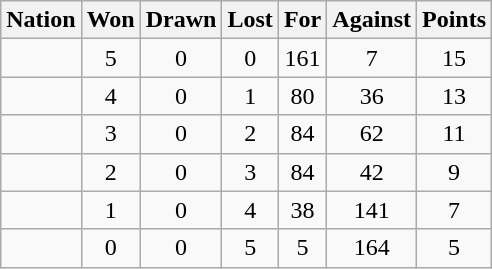<table class="wikitable" style="text-align: center;">
<tr>
<th>Nation</th>
<th>Won</th>
<th>Drawn</th>
<th>Lost</th>
<th>For</th>
<th>Against</th>
<th>Points</th>
</tr>
<tr>
<td align=left></td>
<td>5</td>
<td>0</td>
<td>0</td>
<td>161</td>
<td>7</td>
<td>15</td>
</tr>
<tr>
<td align=left></td>
<td>4</td>
<td>0</td>
<td>1</td>
<td>80</td>
<td>36</td>
<td>13</td>
</tr>
<tr>
<td align=left></td>
<td>3</td>
<td>0</td>
<td>2</td>
<td>84</td>
<td>62</td>
<td>11</td>
</tr>
<tr>
<td align=left></td>
<td>2</td>
<td>0</td>
<td>3</td>
<td>84</td>
<td>42</td>
<td>9</td>
</tr>
<tr>
<td align=left></td>
<td>1</td>
<td>0</td>
<td>4</td>
<td>38</td>
<td>141</td>
<td>7</td>
</tr>
<tr>
<td align=left></td>
<td>0</td>
<td>0</td>
<td>5</td>
<td>5</td>
<td>164</td>
<td>5</td>
</tr>
</table>
